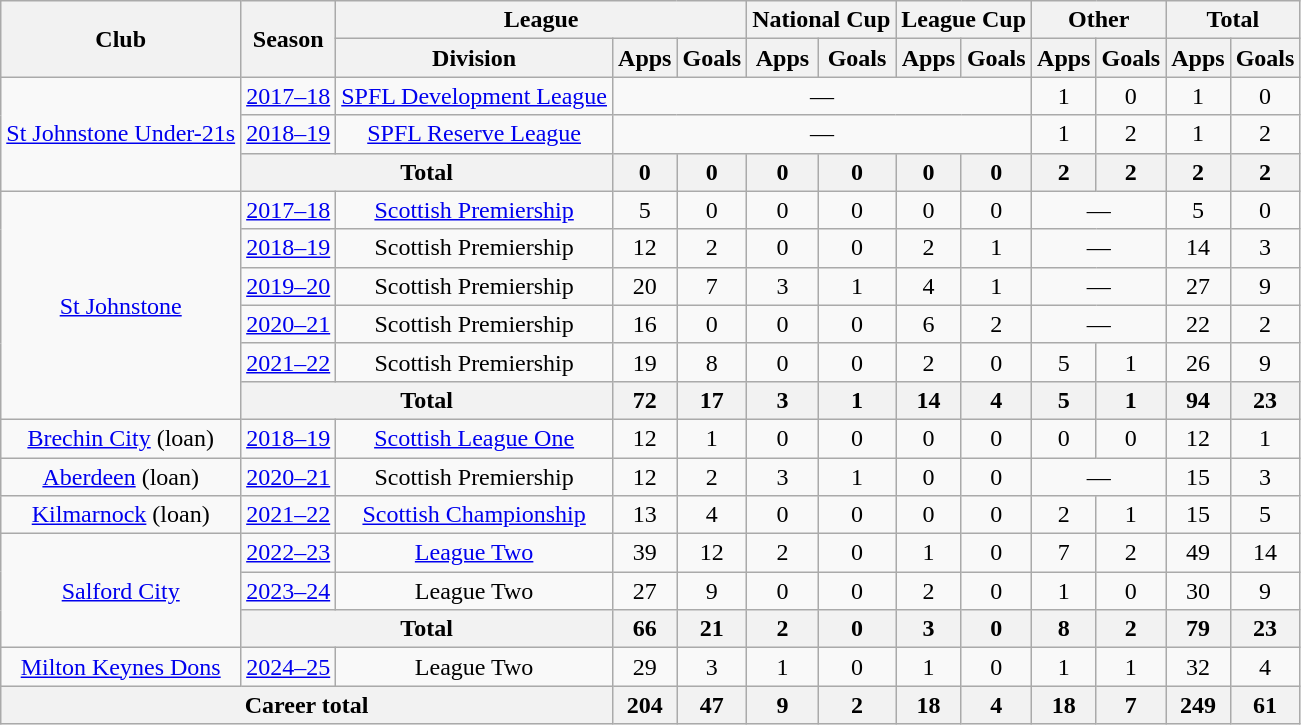<table class="wikitable" style="text-align:center">
<tr>
<th rowspan="2">Club</th>
<th rowspan="2">Season</th>
<th colspan="3">League</th>
<th colspan="2">National Cup</th>
<th colspan="2">League Cup</th>
<th colspan="2">Other</th>
<th colspan="2">Total</th>
</tr>
<tr>
<th>Division</th>
<th>Apps</th>
<th>Goals</th>
<th>Apps</th>
<th>Goals</th>
<th>Apps</th>
<th>Goals</th>
<th>Apps</th>
<th>Goals</th>
<th>Apps</th>
<th>Goals</th>
</tr>
<tr>
<td rowspan=3><a href='#'>St Johnstone Under-21s</a></td>
<td><a href='#'>2017–18</a></td>
<td><a href='#'>SPFL Development League</a></td>
<td colspan=6>—</td>
<td>1</td>
<td>0</td>
<td>1</td>
<td>0</td>
</tr>
<tr>
<td><a href='#'>2018–19</a></td>
<td><a href='#'>SPFL Reserve League</a></td>
<td colspan=6>—</td>
<td>1</td>
<td>2</td>
<td>1</td>
<td>2</td>
</tr>
<tr>
<th colspan=2>Total</th>
<th>0</th>
<th>0</th>
<th>0</th>
<th>0</th>
<th>0</th>
<th>0</th>
<th>2</th>
<th>2</th>
<th>2</th>
<th>2</th>
</tr>
<tr>
<td rowspan=6><a href='#'>St Johnstone</a></td>
<td><a href='#'>2017–18</a></td>
<td><a href='#'>Scottish Premiership</a></td>
<td>5</td>
<td>0</td>
<td>0</td>
<td>0</td>
<td>0</td>
<td>0</td>
<td colspan="2">—</td>
<td>5</td>
<td>0</td>
</tr>
<tr>
<td><a href='#'>2018–19</a></td>
<td>Scottish Premiership</td>
<td>12</td>
<td>2</td>
<td>0</td>
<td>0</td>
<td>2</td>
<td>1</td>
<td colspan="2">—</td>
<td>14</td>
<td>3</td>
</tr>
<tr>
<td><a href='#'>2019–20</a></td>
<td>Scottish Premiership</td>
<td>20</td>
<td>7</td>
<td>3</td>
<td>1</td>
<td>4</td>
<td>1</td>
<td colspan="2">—</td>
<td>27</td>
<td>9</td>
</tr>
<tr>
<td><a href='#'>2020–21</a></td>
<td>Scottish Premiership</td>
<td>16</td>
<td>0</td>
<td>0</td>
<td>0</td>
<td>6</td>
<td>2</td>
<td colspan="2">—</td>
<td>22</td>
<td>2</td>
</tr>
<tr>
<td><a href='#'>2021–22</a></td>
<td>Scottish Premiership</td>
<td>19</td>
<td>8</td>
<td>0</td>
<td>0</td>
<td>2</td>
<td>0</td>
<td>5</td>
<td>1</td>
<td>26</td>
<td>9</td>
</tr>
<tr>
<th colspan="2">Total</th>
<th>72</th>
<th>17</th>
<th>3</th>
<th>1</th>
<th>14</th>
<th>4</th>
<th>5</th>
<th>1</th>
<th>94</th>
<th>23</th>
</tr>
<tr>
<td><a href='#'>Brechin City</a> (loan)</td>
<td><a href='#'>2018–19</a></td>
<td><a href='#'>Scottish League One</a></td>
<td>12</td>
<td>1</td>
<td>0</td>
<td>0</td>
<td>0</td>
<td>0</td>
<td>0</td>
<td>0</td>
<td>12</td>
<td>1</td>
</tr>
<tr>
<td><a href='#'>Aberdeen</a> (loan)</td>
<td><a href='#'>2020–21</a></td>
<td>Scottish Premiership</td>
<td>12</td>
<td>2</td>
<td>3</td>
<td>1</td>
<td>0</td>
<td>0</td>
<td colspan="2">—</td>
<td>15</td>
<td>3</td>
</tr>
<tr>
<td><a href='#'>Kilmarnock</a> (loan)</td>
<td><a href='#'>2021–22</a></td>
<td><a href='#'>Scottish Championship</a></td>
<td>13</td>
<td>4</td>
<td>0</td>
<td>0</td>
<td>0</td>
<td>0</td>
<td>2</td>
<td>1</td>
<td>15</td>
<td>5</td>
</tr>
<tr>
<td rowspan="3"><a href='#'>Salford City</a></td>
<td><a href='#'>2022–23</a></td>
<td><a href='#'>League Two</a></td>
<td>39</td>
<td>12</td>
<td>2</td>
<td>0</td>
<td>1</td>
<td>0</td>
<td>7</td>
<td>2</td>
<td>49</td>
<td>14</td>
</tr>
<tr>
<td><a href='#'>2023–24</a></td>
<td>League Two</td>
<td>27</td>
<td>9</td>
<td>0</td>
<td>0</td>
<td>2</td>
<td>0</td>
<td>1</td>
<td>0</td>
<td>30</td>
<td>9</td>
</tr>
<tr>
<th colspan="2">Total</th>
<th>66</th>
<th>21</th>
<th>2</th>
<th>0</th>
<th>3</th>
<th>0</th>
<th>8</th>
<th>2</th>
<th>79</th>
<th>23</th>
</tr>
<tr>
<td><a href='#'>Milton Keynes Dons</a></td>
<td><a href='#'>2024–25</a></td>
<td>League Two</td>
<td>29</td>
<td>3</td>
<td>1</td>
<td>0</td>
<td>1</td>
<td>0</td>
<td>1</td>
<td>1</td>
<td>32</td>
<td>4</td>
</tr>
<tr>
<th colspan="3">Career total</th>
<th>204</th>
<th>47</th>
<th>9</th>
<th>2</th>
<th>18</th>
<th>4</th>
<th>18</th>
<th>7</th>
<th>249</th>
<th>61</th>
</tr>
</table>
